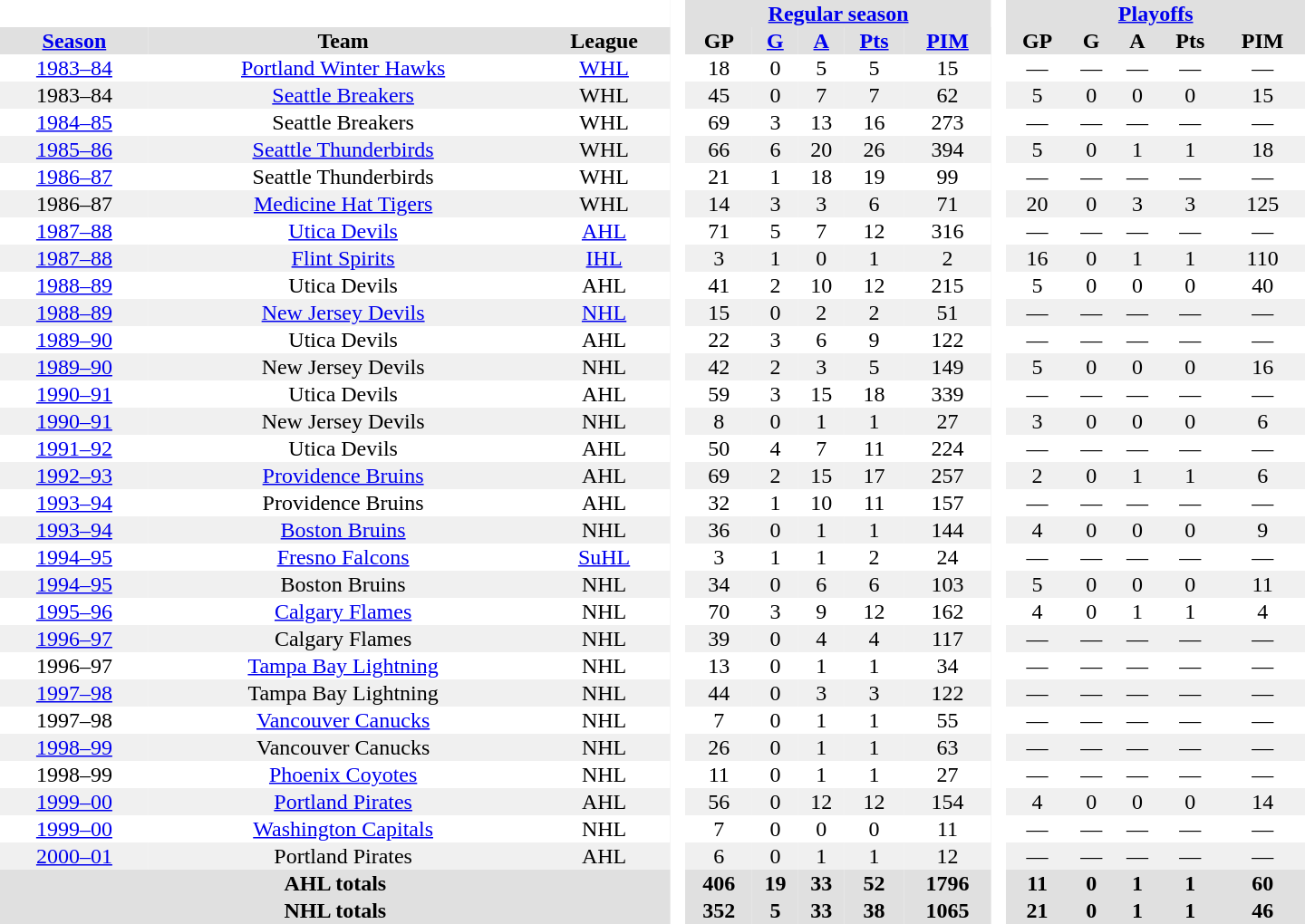<table border="0" cellpadding="1" cellspacing="0" style="text-align:center; width:60em">
<tr bgcolor="#e0e0e0">
<th colspan="3" bgcolor="#ffffff"> </th>
<th rowspan="99" bgcolor="#ffffff"> </th>
<th colspan="5"><a href='#'>Regular season</a></th>
<th rowspan="99" bgcolor="#ffffff"> </th>
<th colspan="5"><a href='#'>Playoffs</a></th>
</tr>
<tr bgcolor="#e0e0e0">
<th><a href='#'>Season</a></th>
<th>Team</th>
<th>League</th>
<th>GP</th>
<th><a href='#'>G</a></th>
<th><a href='#'>A</a></th>
<th><a href='#'>Pts</a></th>
<th><a href='#'>PIM</a></th>
<th>GP</th>
<th>G</th>
<th>A</th>
<th>Pts</th>
<th>PIM</th>
</tr>
<tr>
<td><a href='#'>1983–84</a></td>
<td><a href='#'>Portland Winter Hawks</a></td>
<td><a href='#'>WHL</a></td>
<td>18</td>
<td>0</td>
<td>5</td>
<td>5</td>
<td>15</td>
<td>—</td>
<td>—</td>
<td>—</td>
<td>—</td>
<td>—</td>
</tr>
<tr bgcolor="#f0f0f0">
<td>1983–84</td>
<td><a href='#'>Seattle Breakers</a></td>
<td>WHL</td>
<td>45</td>
<td>0</td>
<td>7</td>
<td>7</td>
<td>62</td>
<td>5</td>
<td>0</td>
<td>0</td>
<td>0</td>
<td>15</td>
</tr>
<tr>
<td><a href='#'>1984–85</a></td>
<td>Seattle Breakers</td>
<td>WHL</td>
<td>69</td>
<td>3</td>
<td>13</td>
<td>16</td>
<td>273</td>
<td>—</td>
<td>—</td>
<td>—</td>
<td>—</td>
<td>—</td>
</tr>
<tr bgcolor="#f0f0f0">
<td><a href='#'>1985–86</a></td>
<td><a href='#'>Seattle Thunderbirds</a></td>
<td>WHL</td>
<td>66</td>
<td>6</td>
<td>20</td>
<td>26</td>
<td>394</td>
<td>5</td>
<td>0</td>
<td>1</td>
<td>1</td>
<td>18</td>
</tr>
<tr>
<td><a href='#'>1986–87</a></td>
<td>Seattle Thunderbirds</td>
<td>WHL</td>
<td>21</td>
<td>1</td>
<td>18</td>
<td>19</td>
<td>99</td>
<td>—</td>
<td>—</td>
<td>—</td>
<td>—</td>
<td>—</td>
</tr>
<tr bgcolor="#f0f0f0">
<td>1986–87</td>
<td><a href='#'>Medicine Hat Tigers</a></td>
<td>WHL</td>
<td>14</td>
<td>3</td>
<td>3</td>
<td>6</td>
<td>71</td>
<td>20</td>
<td>0</td>
<td>3</td>
<td>3</td>
<td>125</td>
</tr>
<tr>
<td><a href='#'>1987–88</a></td>
<td><a href='#'>Utica Devils</a></td>
<td><a href='#'>AHL</a></td>
<td>71</td>
<td>5</td>
<td>7</td>
<td>12</td>
<td>316</td>
<td>—</td>
<td>—</td>
<td>—</td>
<td>—</td>
<td>—</td>
</tr>
<tr bgcolor="#f0f0f0">
<td><a href='#'>1987–88</a></td>
<td><a href='#'>Flint Spirits</a></td>
<td><a href='#'>IHL</a></td>
<td>3</td>
<td>1</td>
<td>0</td>
<td>1</td>
<td>2</td>
<td>16</td>
<td>0</td>
<td>1</td>
<td>1</td>
<td>110</td>
</tr>
<tr>
<td><a href='#'>1988–89</a></td>
<td>Utica Devils</td>
<td>AHL</td>
<td>41</td>
<td>2</td>
<td>10</td>
<td>12</td>
<td>215</td>
<td>5</td>
<td>0</td>
<td>0</td>
<td>0</td>
<td>40</td>
</tr>
<tr bgcolor="#f0f0f0">
<td><a href='#'>1988–89</a></td>
<td><a href='#'>New Jersey Devils</a></td>
<td><a href='#'>NHL</a></td>
<td>15</td>
<td>0</td>
<td>2</td>
<td>2</td>
<td>51</td>
<td>—</td>
<td>—</td>
<td>—</td>
<td>—</td>
<td>—</td>
</tr>
<tr>
<td><a href='#'>1989–90</a></td>
<td>Utica Devils</td>
<td>AHL</td>
<td>22</td>
<td>3</td>
<td>6</td>
<td>9</td>
<td>122</td>
<td>—</td>
<td>—</td>
<td>—</td>
<td>—</td>
<td>—</td>
</tr>
<tr bgcolor="#f0f0f0">
<td><a href='#'>1989–90</a></td>
<td>New Jersey Devils</td>
<td>NHL</td>
<td>42</td>
<td>2</td>
<td>3</td>
<td>5</td>
<td>149</td>
<td>5</td>
<td>0</td>
<td>0</td>
<td>0</td>
<td>16</td>
</tr>
<tr>
<td><a href='#'>1990–91</a></td>
<td>Utica Devils</td>
<td>AHL</td>
<td>59</td>
<td>3</td>
<td>15</td>
<td>18</td>
<td>339</td>
<td>—</td>
<td>—</td>
<td>—</td>
<td>—</td>
<td>—</td>
</tr>
<tr bgcolor="#f0f0f0">
<td><a href='#'>1990–91</a></td>
<td>New Jersey Devils</td>
<td>NHL</td>
<td>8</td>
<td>0</td>
<td>1</td>
<td>1</td>
<td>27</td>
<td>3</td>
<td>0</td>
<td>0</td>
<td>0</td>
<td>6</td>
</tr>
<tr>
<td><a href='#'>1991–92</a></td>
<td>Utica Devils</td>
<td>AHL</td>
<td>50</td>
<td>4</td>
<td>7</td>
<td>11</td>
<td>224</td>
<td>—</td>
<td>—</td>
<td>—</td>
<td>—</td>
<td>—</td>
</tr>
<tr bgcolor="#f0f0f0">
<td><a href='#'>1992–93</a></td>
<td><a href='#'>Providence Bruins</a></td>
<td>AHL</td>
<td>69</td>
<td>2</td>
<td>15</td>
<td>17</td>
<td>257</td>
<td>2</td>
<td>0</td>
<td>1</td>
<td>1</td>
<td>6</td>
</tr>
<tr>
<td><a href='#'>1993–94</a></td>
<td>Providence Bruins</td>
<td>AHL</td>
<td>32</td>
<td>1</td>
<td>10</td>
<td>11</td>
<td>157</td>
<td>—</td>
<td>—</td>
<td>—</td>
<td>—</td>
<td>—</td>
</tr>
<tr bgcolor="#f0f0f0">
<td><a href='#'>1993–94</a></td>
<td><a href='#'>Boston Bruins</a></td>
<td>NHL</td>
<td>36</td>
<td>0</td>
<td>1</td>
<td>1</td>
<td>144</td>
<td>4</td>
<td>0</td>
<td>0</td>
<td>0</td>
<td>9</td>
</tr>
<tr>
<td><a href='#'>1994–95</a></td>
<td><a href='#'>Fresno Falcons</a></td>
<td><a href='#'>SuHL</a></td>
<td>3</td>
<td>1</td>
<td>1</td>
<td>2</td>
<td>24</td>
<td>—</td>
<td>—</td>
<td>—</td>
<td>—</td>
<td>—</td>
</tr>
<tr bgcolor="#f0f0f0">
<td><a href='#'>1994–95</a></td>
<td>Boston Bruins</td>
<td>NHL</td>
<td>34</td>
<td>0</td>
<td>6</td>
<td>6</td>
<td>103</td>
<td>5</td>
<td>0</td>
<td>0</td>
<td>0</td>
<td>11</td>
</tr>
<tr>
<td><a href='#'>1995–96</a></td>
<td><a href='#'>Calgary Flames</a></td>
<td>NHL</td>
<td>70</td>
<td>3</td>
<td>9</td>
<td>12</td>
<td>162</td>
<td>4</td>
<td>0</td>
<td>1</td>
<td>1</td>
<td>4</td>
</tr>
<tr bgcolor="#f0f0f0">
<td><a href='#'>1996–97</a></td>
<td>Calgary Flames</td>
<td>NHL</td>
<td>39</td>
<td>0</td>
<td>4</td>
<td>4</td>
<td>117</td>
<td>—</td>
<td>—</td>
<td>—</td>
<td>—</td>
<td>—</td>
</tr>
<tr>
<td>1996–97</td>
<td><a href='#'>Tampa Bay Lightning</a></td>
<td>NHL</td>
<td>13</td>
<td>0</td>
<td>1</td>
<td>1</td>
<td>34</td>
<td>—</td>
<td>—</td>
<td>—</td>
<td>—</td>
<td>—</td>
</tr>
<tr bgcolor="#f0f0f0">
<td><a href='#'>1997–98</a></td>
<td>Tampa Bay Lightning</td>
<td>NHL</td>
<td>44</td>
<td>0</td>
<td>3</td>
<td>3</td>
<td>122</td>
<td>—</td>
<td>—</td>
<td>—</td>
<td>—</td>
<td>—</td>
</tr>
<tr>
<td>1997–98</td>
<td><a href='#'>Vancouver Canucks</a></td>
<td>NHL</td>
<td>7</td>
<td>0</td>
<td>1</td>
<td>1</td>
<td>55</td>
<td>—</td>
<td>—</td>
<td>—</td>
<td>—</td>
<td>—</td>
</tr>
<tr bgcolor="#f0f0f0">
<td><a href='#'>1998–99</a></td>
<td>Vancouver Canucks</td>
<td>NHL</td>
<td>26</td>
<td>0</td>
<td>1</td>
<td>1</td>
<td>63</td>
<td>—</td>
<td>—</td>
<td>—</td>
<td>—</td>
<td>—</td>
</tr>
<tr>
<td>1998–99</td>
<td><a href='#'>Phoenix Coyotes</a></td>
<td>NHL</td>
<td>11</td>
<td>0</td>
<td>1</td>
<td>1</td>
<td>27</td>
<td>—</td>
<td>—</td>
<td>—</td>
<td>—</td>
<td>—</td>
</tr>
<tr bgcolor="#f0f0f0">
<td><a href='#'>1999–00</a></td>
<td><a href='#'>Portland Pirates</a></td>
<td>AHL</td>
<td>56</td>
<td>0</td>
<td>12</td>
<td>12</td>
<td>154</td>
<td>4</td>
<td>0</td>
<td>0</td>
<td>0</td>
<td>14</td>
</tr>
<tr>
<td><a href='#'>1999–00</a></td>
<td><a href='#'>Washington Capitals</a></td>
<td>NHL</td>
<td>7</td>
<td>0</td>
<td>0</td>
<td>0</td>
<td>11</td>
<td>—</td>
<td>—</td>
<td>—</td>
<td>—</td>
<td>—</td>
</tr>
<tr bgcolor="#f0f0f0">
<td><a href='#'>2000–01</a></td>
<td>Portland Pirates</td>
<td>AHL</td>
<td>6</td>
<td>0</td>
<td>1</td>
<td>1</td>
<td>12</td>
<td>—</td>
<td>—</td>
<td>—</td>
<td>—</td>
<td>—</td>
</tr>
<tr bgcolor="#e0e0e0">
<th colspan="3">AHL totals</th>
<th>406</th>
<th>19</th>
<th>33</th>
<th>52</th>
<th>1796</th>
<th>11</th>
<th>0</th>
<th>1</th>
<th>1</th>
<th>60</th>
</tr>
<tr bgcolor="#e0e0e0">
<th colspan="3">NHL totals</th>
<th>352</th>
<th>5</th>
<th>33</th>
<th>38</th>
<th>1065</th>
<th>21</th>
<th>0</th>
<th>1</th>
<th>1</th>
<th>46</th>
</tr>
</table>
